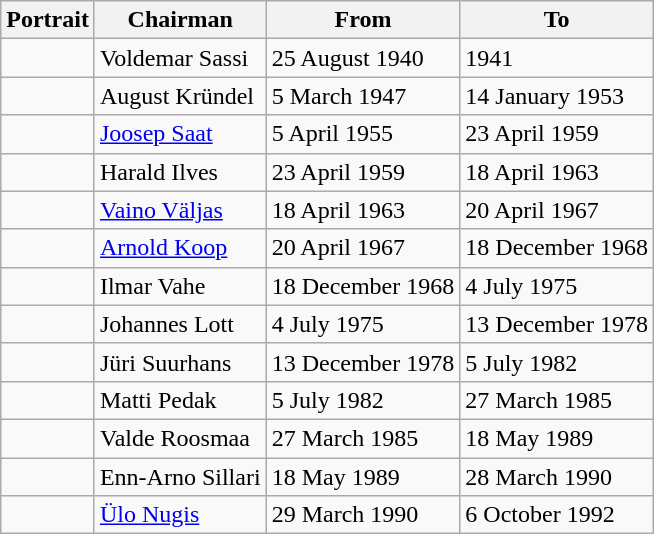<table class="wikitable">
<tr>
<th>Portrait</th>
<th>Chairman</th>
<th>From</th>
<th>To</th>
</tr>
<tr>
<td></td>
<td>Voldemar Sassi</td>
<td>25 August 1940</td>
<td>1941</td>
</tr>
<tr>
<td></td>
<td>August Kründel</td>
<td>5 March 1947</td>
<td>14 January 1953</td>
</tr>
<tr>
<td></td>
<td><a href='#'>Joosep Saat</a></td>
<td>5 April 1955</td>
<td>23 April 1959</td>
</tr>
<tr>
<td></td>
<td>Harald Ilves</td>
<td>23 April 1959</td>
<td>18 April 1963</td>
</tr>
<tr>
<td></td>
<td><a href='#'>Vaino Väljas</a></td>
<td>18 April 1963</td>
<td>20 April 1967</td>
</tr>
<tr>
<td></td>
<td><a href='#'>Arnold Koop</a></td>
<td>20 April 1967</td>
<td>18 December 1968</td>
</tr>
<tr>
<td></td>
<td>Ilmar Vahe</td>
<td>18 December 1968</td>
<td>4 July 1975</td>
</tr>
<tr>
<td></td>
<td>Johannes Lott</td>
<td>4 July 1975</td>
<td>13 December 1978</td>
</tr>
<tr>
<td></td>
<td>Jüri Suurhans</td>
<td>13 December 1978</td>
<td>5 July 1982</td>
</tr>
<tr>
<td></td>
<td>Matti Pedak</td>
<td>5 July 1982</td>
<td>27 March 1985</td>
</tr>
<tr>
<td></td>
<td>Valde Roosmaa</td>
<td>27 March 1985</td>
<td>18 May 1989</td>
</tr>
<tr>
<td></td>
<td>Enn-Arno Sillari</td>
<td>18 May 1989</td>
<td>28 March 1990</td>
</tr>
<tr>
<td></td>
<td><a href='#'>Ülo Nugis</a></td>
<td>29 March 1990</td>
<td>6 October 1992</td>
</tr>
</table>
